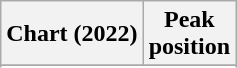<table class="wikitable sortable plainrowheaders" style="text-align:center">
<tr>
<th scope="col">Chart (2022)</th>
<th scope="col">Peak<br>position</th>
</tr>
<tr>
</tr>
<tr>
</tr>
<tr>
</tr>
</table>
